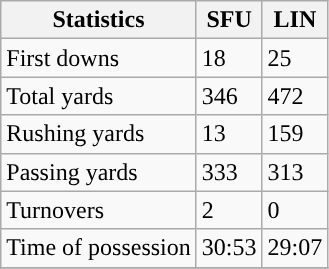<table class="wikitable" style="float: left;">
<tr>
<th>Statistics</th>
<th>SFU</th>
<th>LIN</th>
</tr>
<tr>
<td>First downs</td>
<td>18</td>
<td>25</td>
</tr>
<tr>
<td>Total yards</td>
<td>346</td>
<td>472</td>
</tr>
<tr>
<td>Rushing yards</td>
<td>13</td>
<td>159</td>
</tr>
<tr>
<td>Passing yards</td>
<td>333</td>
<td>313</td>
</tr>
<tr>
<td>Turnovers</td>
<td>2</td>
<td>0</td>
</tr>
<tr>
<td>Time of possession</td>
<td>30:53</td>
<td>29:07</td>
</tr>
<tr>
</tr>
</table>
